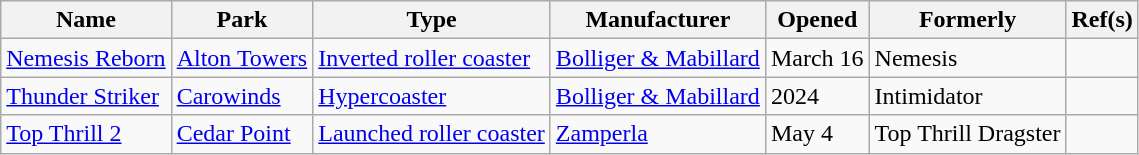<table class="wikitable">
<tr>
<th>Name</th>
<th>Park</th>
<th>Type</th>
<th>Manufacturer</th>
<th>Opened</th>
<th>Formerly</th>
<th class="unsortable">Ref(s)</th>
</tr>
<tr>
<td><a href='#'>Nemesis Reborn</a></td>
<td><a href='#'>Alton Towers</a></td>
<td><a href='#'>Inverted roller coaster</a></td>
<td><a href='#'>Bolliger & Mabillard</a></td>
<td>March 16</td>
<td>Nemesis</td>
<td></td>
</tr>
<tr>
<td><a href='#'>Thunder Striker</a></td>
<td><a href='#'>Carowinds</a></td>
<td><a href='#'>Hypercoaster</a></td>
<td><a href='#'>Bolliger & Mabillard</a></td>
<td>2024</td>
<td>Intimidator</td>
<td></td>
</tr>
<tr>
<td><a href='#'>Top Thrill 2</a></td>
<td><a href='#'>Cedar Point</a></td>
<td><a href='#'>Launched roller coaster</a></td>
<td><a href='#'>Zamperla</a></td>
<td>May 4</td>
<td>Top Thrill Dragster</td>
<td></td>
</tr>
</table>
